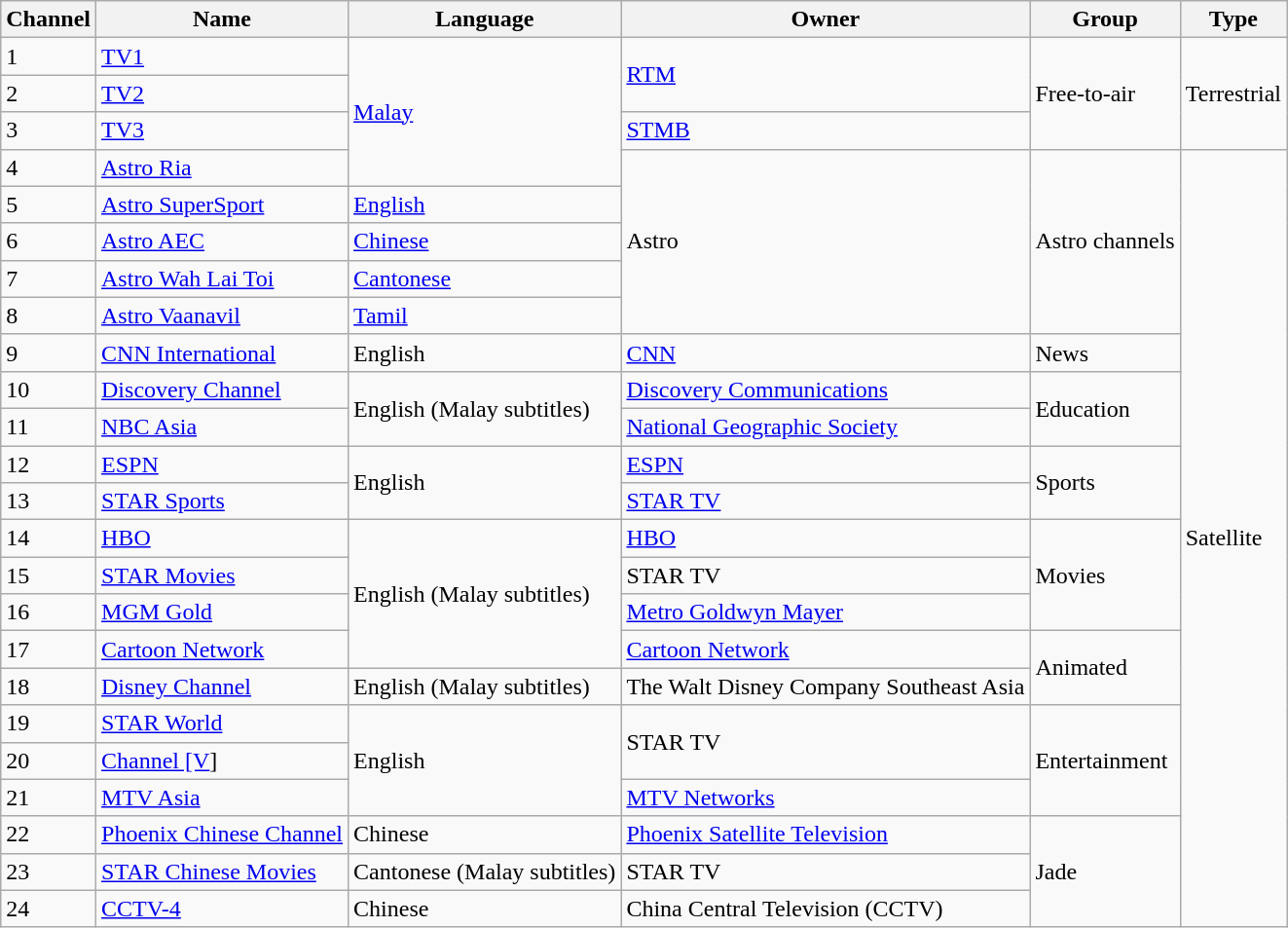<table class="wikitable">
<tr>
<th>Channel</th>
<th>Name</th>
<th>Language</th>
<th>Owner</th>
<th>Group</th>
<th>Type</th>
</tr>
<tr>
<td>1</td>
<td><a href='#'>TV1</a></td>
<td rowspan=4><a href='#'>Malay</a></td>
<td rowspan=2><a href='#'>RTM</a></td>
<td rowspan=3>Free-to-air</td>
<td rowspan=3>Terrestrial</td>
</tr>
<tr>
<td>2</td>
<td><a href='#'>TV2</a></td>
</tr>
<tr>
<td>3</td>
<td><a href='#'>TV3</a></td>
<td><a href='#'>STMB</a></td>
</tr>
<tr>
<td>4</td>
<td><a href='#'>Astro Ria</a></td>
<td rowspan=5>Astro</td>
<td rowspan=5>Astro channels</td>
<td rowspan=21>Satellite</td>
</tr>
<tr>
<td>5</td>
<td><a href='#'>Astro SuperSport</a></td>
<td><a href='#'>English</a></td>
</tr>
<tr>
<td>6</td>
<td><a href='#'>Astro AEC</a></td>
<td><a href='#'>Chinese</a></td>
</tr>
<tr>
<td>7</td>
<td><a href='#'>Astro Wah Lai Toi</a></td>
<td><a href='#'>Cantonese</a></td>
</tr>
<tr>
<td>8</td>
<td><a href='#'>Astro Vaanavil</a></td>
<td><a href='#'>Tamil</a></td>
</tr>
<tr>
<td>9</td>
<td><a href='#'>CNN International</a></td>
<td>English</td>
<td><a href='#'>CNN</a></td>
<td>News</td>
</tr>
<tr>
<td>10</td>
<td><a href='#'>Discovery Channel</a></td>
<td rowspan=2>English (Malay subtitles)</td>
<td><a href='#'>Discovery Communications</a></td>
<td rowspan=2>Education</td>
</tr>
<tr>
<td>11</td>
<td><a href='#'>NBC Asia</a></td>
<td><a href='#'>National Geographic Society</a></td>
</tr>
<tr>
<td>12</td>
<td><a href='#'>ESPN</a></td>
<td rowspan=2>English</td>
<td><a href='#'>ESPN</a></td>
<td rowspan=2>Sports</td>
</tr>
<tr>
<td>13</td>
<td><a href='#'>STAR Sports</a></td>
<td><a href='#'>STAR TV</a></td>
</tr>
<tr>
<td>14</td>
<td><a href='#'>HBO</a></td>
<td rowspan=4>English (Malay subtitles)</td>
<td><a href='#'>HBO</a></td>
<td rowspan=3>Movies</td>
</tr>
<tr>
<td>15</td>
<td><a href='#'>STAR Movies</a></td>
<td>STAR TV</td>
</tr>
<tr>
<td>16</td>
<td><a href='#'>MGM Gold</a></td>
<td><a href='#'>Metro Goldwyn Mayer</a></td>
</tr>
<tr>
<td>17</td>
<td><a href='#'>Cartoon Network</a></td>
<td><a href='#'>Cartoon Network</a></td>
<td rowspan=2>Animated</td>
</tr>
<tr>
<td>18</td>
<td><a href='#'>Disney Channel</a></td>
<td>English (Malay subtitles)</td>
<td>The Walt Disney Company Southeast Asia</td>
</tr>
<tr>
<td>19</td>
<td><a href='#'>STAR World</a></td>
<td rowspan=3>English</td>
<td rowspan=2>STAR TV</td>
<td rowspan=3>Entertainment</td>
</tr>
<tr>
<td>20</td>
<td><a href='#'>Channel [V</a>]</td>
</tr>
<tr>
<td>21</td>
<td><a href='#'>MTV Asia</a></td>
<td><a href='#'>MTV Networks</a></td>
</tr>
<tr>
<td>22</td>
<td><a href='#'>Phoenix Chinese Channel</a></td>
<td>Chinese</td>
<td><a href='#'>Phoenix Satellite Television</a></td>
<td rowspan=3>Jade</td>
</tr>
<tr>
<td>23</td>
<td><a href='#'>STAR Chinese Movies</a></td>
<td>Cantonese (Malay subtitles)</td>
<td>STAR TV</td>
</tr>
<tr>
<td>24</td>
<td><a href='#'>CCTV-4</a></td>
<td>Chinese</td>
<td>China Central Television (CCTV)</td>
</tr>
</table>
